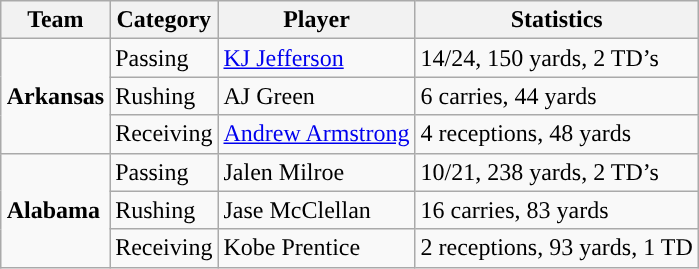<table class="wikitable" style="float: right;">
<tr>
<th>Team</th>
<th>Category</th>
<th>Player</th>
<th>Statistics</th>
</tr>
<tr>
<td rowspan=3><strong>Arkansas</strong></td>
<td>Passing</td>
<td><a href='#'>KJ Jefferson</a></td>
<td>14/24, 150 yards, 2 TD’s</td>
</tr>
<tr>
<td>Rushing</td>
<td>AJ Green</td>
<td>6 carries, 44 yards</td>
</tr>
<tr>
<td>Receiving</td>
<td><a href='#'>Andrew Armstrong</a></td>
<td>4 receptions, 48 yards</td>
</tr>
<tr>
<td rowspan=3><strong>Alabama</strong></td>
<td>Passing</td>
<td>Jalen Milroe</td>
<td>10/21, 238 yards, 2 TD’s</td>
</tr>
<tr>
<td>Rushing</td>
<td>Jase McClellan</td>
<td>16 carries, 83 yards</td>
</tr>
<tr>
<td>Receiving</td>
<td>Kobe Prentice</td>
<td>2 receptions, 93 yards, 1 TD</td>
</tr>
</table>
